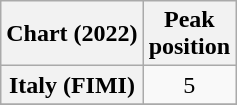<table class="wikitable sortable plainrowheaders" style="text-align:center;">
<tr>
<th>Chart (2022)</th>
<th>Peak<br>position</th>
</tr>
<tr>
<th scope="row">Italy (FIMI)</th>
<td>5</td>
</tr>
<tr>
</tr>
</table>
